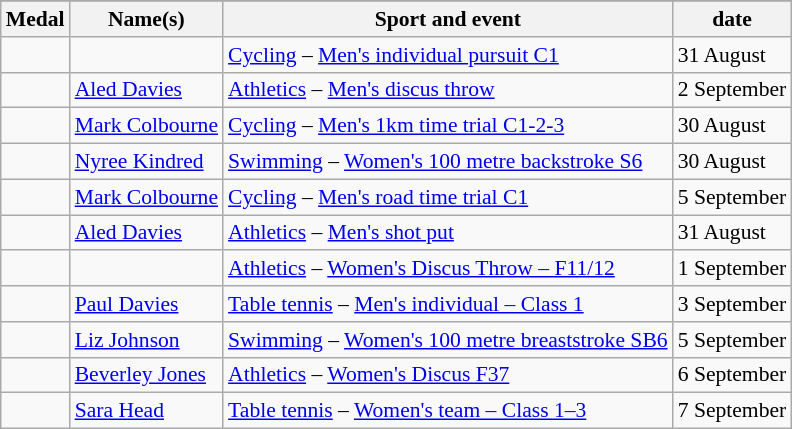<table class="wikitable" style="font-size:90%">
<tr>
</tr>
<tr>
<th>Medal</th>
<th>Name(s)</th>
<th>Sport and event</th>
<th>date</th>
</tr>
<tr>
<td></td>
<td></td>
<td><a href='#'>Cycling</a> – <a href='#'>Men's individual pursuit C1</a></td>
<td>31 August</td>
</tr>
<tr>
<td></td>
<td><a href='#'>Aled Davies</a></td>
<td><a href='#'>Athletics</a> – <a href='#'>Men's discus throw</a></td>
<td>2 September</td>
</tr>
<tr>
<td></td>
<td><a href='#'>Mark Colbourne</a></td>
<td><a href='#'>Cycling</a> – <a href='#'>Men's 1km time trial C1-2-3</a></td>
<td>30 August</td>
</tr>
<tr>
<td></td>
<td><a href='#'>Nyree Kindred</a></td>
<td><a href='#'>Swimming</a> – <a href='#'>Women's 100 metre backstroke S6</a></td>
<td>30 August</td>
</tr>
<tr>
<td></td>
<td><a href='#'>Mark Colbourne</a></td>
<td><a href='#'>Cycling</a> – <a href='#'>Men's road time trial C1</a></td>
<td>5 September</td>
</tr>
<tr>
<td></td>
<td><a href='#'>Aled Davies</a></td>
<td><a href='#'>Athletics</a> – <a href='#'>Men's shot put</a></td>
<td>31 August</td>
</tr>
<tr>
<td></td>
<td></td>
<td><a href='#'>Athletics</a> – <a href='#'>Women's Discus Throw – F11/12</a></td>
<td>1 September</td>
</tr>
<tr>
<td></td>
<td><a href='#'>Paul Davies</a></td>
<td><a href='#'>Table tennis</a> – <a href='#'>Men's individual – Class 1</a></td>
<td>3 September</td>
</tr>
<tr>
<td></td>
<td><a href='#'>Liz Johnson</a></td>
<td><a href='#'>Swimming</a> – <a href='#'>Women's 100 metre breaststroke SB6</a></td>
<td>5 September</td>
</tr>
<tr>
<td></td>
<td><a href='#'>Beverley Jones</a></td>
<td><a href='#'>Athletics</a> – <a href='#'>Women's Discus F37</a></td>
<td>6 September</td>
</tr>
<tr>
<td></td>
<td><a href='#'>Sara Head</a></td>
<td><a href='#'>Table tennis</a> – <a href='#'>Women's team – Class 1–3</a></td>
<td>7 September</td>
</tr>
</table>
